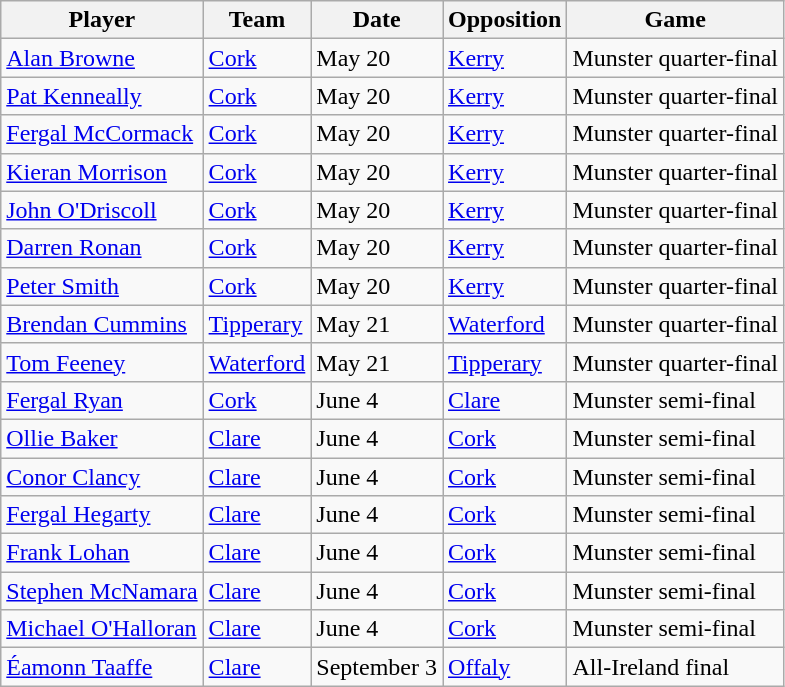<table class="wikitable">
<tr>
<th>Player</th>
<th>Team</th>
<th>Date</th>
<th>Opposition</th>
<th>Game</th>
</tr>
<tr>
<td><a href='#'>Alan Browne</a></td>
<td><a href='#'>Cork</a></td>
<td>May 20</td>
<td><a href='#'>Kerry</a></td>
<td>Munster quarter-final</td>
</tr>
<tr>
<td><a href='#'>Pat Kenneally</a></td>
<td><a href='#'>Cork</a></td>
<td>May 20</td>
<td><a href='#'>Kerry</a></td>
<td>Munster quarter-final</td>
</tr>
<tr>
<td><a href='#'>Fergal McCormack</a></td>
<td><a href='#'>Cork</a></td>
<td>May 20</td>
<td><a href='#'>Kerry</a></td>
<td>Munster quarter-final</td>
</tr>
<tr>
<td><a href='#'>Kieran Morrison</a></td>
<td><a href='#'>Cork</a></td>
<td>May 20</td>
<td><a href='#'>Kerry</a></td>
<td>Munster quarter-final</td>
</tr>
<tr>
<td><a href='#'>John O'Driscoll</a></td>
<td><a href='#'>Cork</a></td>
<td>May 20</td>
<td><a href='#'>Kerry</a></td>
<td>Munster quarter-final</td>
</tr>
<tr>
<td><a href='#'>Darren Ronan</a></td>
<td><a href='#'>Cork</a></td>
<td>May 20</td>
<td><a href='#'>Kerry</a></td>
<td>Munster quarter-final</td>
</tr>
<tr>
<td><a href='#'>Peter Smith</a></td>
<td><a href='#'>Cork</a></td>
<td>May 20</td>
<td><a href='#'>Kerry</a></td>
<td>Munster quarter-final</td>
</tr>
<tr>
<td><a href='#'>Brendan Cummins</a></td>
<td><a href='#'>Tipperary</a></td>
<td>May 21</td>
<td><a href='#'>Waterford</a></td>
<td>Munster quarter-final</td>
</tr>
<tr>
<td><a href='#'>Tom Feeney</a></td>
<td><a href='#'>Waterford</a></td>
<td>May 21</td>
<td><a href='#'>Tipperary</a></td>
<td>Munster quarter-final</td>
</tr>
<tr>
<td><a href='#'>Fergal Ryan</a></td>
<td><a href='#'>Cork</a></td>
<td>June 4</td>
<td><a href='#'>Clare</a></td>
<td>Munster semi-final</td>
</tr>
<tr>
<td><a href='#'>Ollie Baker</a></td>
<td><a href='#'>Clare</a></td>
<td>June 4</td>
<td><a href='#'>Cork</a></td>
<td>Munster semi-final</td>
</tr>
<tr>
<td><a href='#'>Conor Clancy</a></td>
<td><a href='#'>Clare</a></td>
<td>June 4</td>
<td><a href='#'>Cork</a></td>
<td>Munster semi-final</td>
</tr>
<tr>
<td><a href='#'>Fergal Hegarty</a></td>
<td><a href='#'>Clare</a></td>
<td>June 4</td>
<td><a href='#'>Cork</a></td>
<td>Munster semi-final</td>
</tr>
<tr>
<td><a href='#'>Frank Lohan</a></td>
<td><a href='#'>Clare</a></td>
<td>June 4</td>
<td><a href='#'>Cork</a></td>
<td>Munster semi-final</td>
</tr>
<tr>
<td><a href='#'>Stephen McNamara</a></td>
<td><a href='#'>Clare</a></td>
<td>June 4</td>
<td><a href='#'>Cork</a></td>
<td>Munster semi-final</td>
</tr>
<tr>
<td><a href='#'>Michael O'Halloran</a></td>
<td><a href='#'>Clare</a></td>
<td>June 4</td>
<td><a href='#'>Cork</a></td>
<td>Munster semi-final</td>
</tr>
<tr>
<td><a href='#'>Éamonn Taaffe</a></td>
<td><a href='#'>Clare</a></td>
<td>September 3</td>
<td><a href='#'>Offaly</a></td>
<td>All-Ireland final</td>
</tr>
</table>
